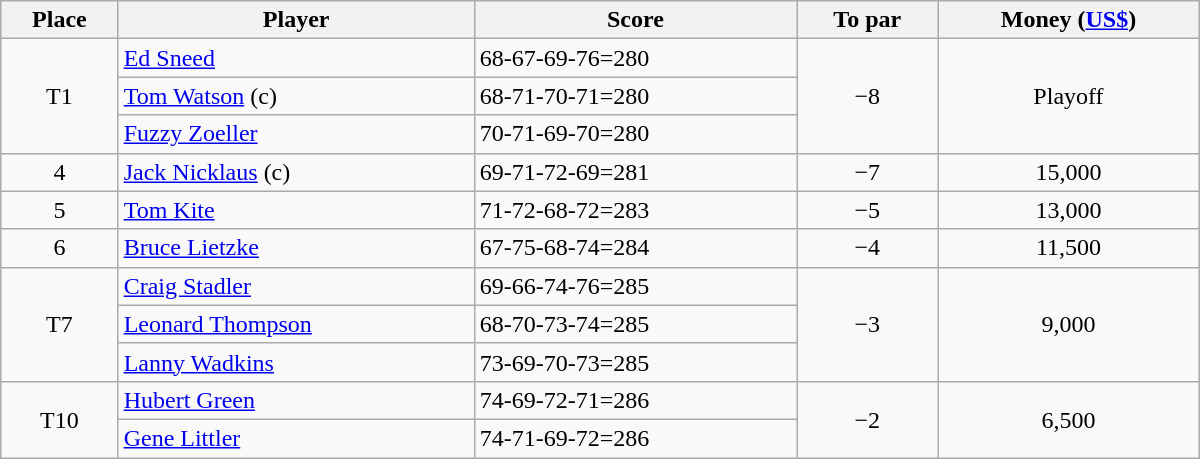<table class="wikitable" style="width:50em;margin-bottom:0;">
<tr>
<th>Place</th>
<th>Player</th>
<th>Score</th>
<th>To par</th>
<th>Money (<a href='#'>US$</a>)</th>
</tr>
<tr>
<td rowspan=3 align=center>T1</td>
<td> <a href='#'>Ed Sneed</a></td>
<td>68-67-69-76=280</td>
<td rowspan=3 align=center>−8</td>
<td rowspan=3 align=center>Playoff</td>
</tr>
<tr>
<td> <a href='#'>Tom Watson</a> (c)</td>
<td>68-71-70-71=280</td>
</tr>
<tr>
<td> <a href='#'>Fuzzy Zoeller</a></td>
<td>70-71-69-70=280</td>
</tr>
<tr>
<td align=center>4</td>
<td> <a href='#'>Jack Nicklaus</a> (c)</td>
<td>69-71-72-69=281</td>
<td align=center>−7</td>
<td align=center>15,000</td>
</tr>
<tr>
<td align=center>5</td>
<td> <a href='#'>Tom Kite</a></td>
<td>71-72-68-72=283</td>
<td align=center>−5</td>
<td align=center>13,000</td>
</tr>
<tr>
<td align=center>6</td>
<td> <a href='#'>Bruce Lietzke</a></td>
<td>67-75-68-74=284</td>
<td align=center>−4</td>
<td align=center>11,500</td>
</tr>
<tr>
<td rowspan=3 align=center>T7</td>
<td> <a href='#'>Craig Stadler</a></td>
<td>69-66-74-76=285</td>
<td rowspan=3 align=center>−3</td>
<td rowspan=3 align=center>9,000</td>
</tr>
<tr>
<td> <a href='#'>Leonard Thompson</a></td>
<td>68-70-73-74=285</td>
</tr>
<tr>
<td> <a href='#'>Lanny Wadkins</a></td>
<td>73-69-70-73=285</td>
</tr>
<tr>
<td rowspan=2 align=center>T10</td>
<td> <a href='#'>Hubert Green</a></td>
<td>74-69-72-71=286</td>
<td rowspan=2 align=center>−2</td>
<td rowspan=2 align=center>6,500</td>
</tr>
<tr>
<td> <a href='#'>Gene Littler</a></td>
<td>74-71-69-72=286</td>
</tr>
</table>
